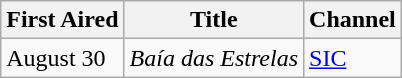<table class="wikitable">
<tr>
<th>First Aired</th>
<th>Title</th>
<th>Channel</th>
</tr>
<tr>
<td>August 30</td>
<td><em>Baía das Estrelas</em></td>
<td><a href='#'>SIC</a></td>
</tr>
</table>
